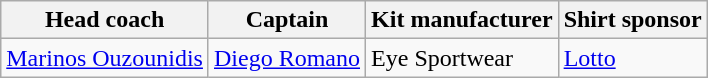<table class="wikitable sortable" style="text-align: left;">
<tr>
<th>Head coach</th>
<th>Captain</th>
<th>Kit manufacturer</th>
<th>Shirt sponsor</th>
</tr>
<tr>
<td> <a href='#'>Marinos Ouzounidis</a></td>
<td> <a href='#'>Diego Romano</a></td>
<td>Eye Sportwear</td>
<td><a href='#'>Lotto</a></td>
</tr>
</table>
